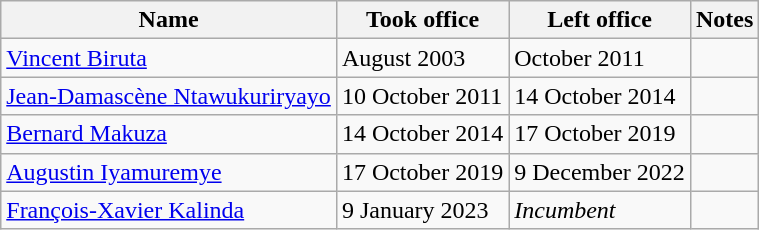<table class="wikitable">
<tr>
<th>Name</th>
<th>Took office</th>
<th>Left office</th>
<th>Notes</th>
</tr>
<tr>
<td><a href='#'>Vincent Biruta</a></td>
<td>August 2003</td>
<td>October 2011</td>
<td></td>
</tr>
<tr>
<td><a href='#'>Jean-Damascène Ntawukuriryayo</a></td>
<td>10 October 2011</td>
<td>14 October 2014</td>
<td></td>
</tr>
<tr>
<td><a href='#'>Bernard Makuza</a></td>
<td>14 October 2014</td>
<td>17 October 2019</td>
<td></td>
</tr>
<tr>
<td><a href='#'>Augustin Iyamuremye</a></td>
<td>17 October 2019</td>
<td>9 December 2022</td>
<td></td>
</tr>
<tr>
<td><a href='#'>François-Xavier Kalinda</a></td>
<td>9 January 2023</td>
<td><em>Incumbent</em></td>
<td></td>
</tr>
</table>
